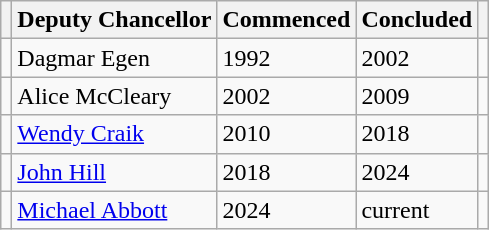<table class="wikitable">
<tr>
<th></th>
<th>Deputy Chancellor</th>
<th>Commenced</th>
<th>Concluded</th>
<th></th>
</tr>
<tr>
<td></td>
<td>Dagmar Egen</td>
<td>1992</td>
<td>2002</td>
<td></td>
</tr>
<tr>
<td></td>
<td>Alice McCleary</td>
<td>2002</td>
<td>2009</td>
<td></td>
</tr>
<tr>
<td></td>
<td><a href='#'>Wendy Craik</a></td>
<td>2010</td>
<td>2018</td>
<td></td>
</tr>
<tr>
<td></td>
<td><a href='#'>John Hill</a></td>
<td>2018</td>
<td>2024</td>
<td></td>
</tr>
<tr>
<td></td>
<td><a href='#'>Michael Abbott</a></td>
<td>2024</td>
<td>current</td>
<td></td>
</tr>
</table>
